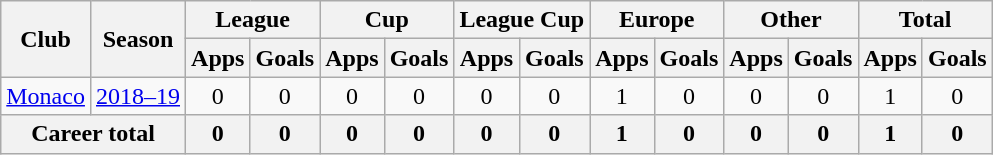<table class="wikitable" style="text-align: center;">
<tr>
<th rowspan="2">Club</th>
<th rowspan="2">Season</th>
<th colspan="2">League</th>
<th colspan="2">Cup</th>
<th colspan="2">League Cup</th>
<th colspan="2">Europe</th>
<th colspan="2">Other</th>
<th colspan="2">Total</th>
</tr>
<tr>
<th>Apps</th>
<th>Goals</th>
<th>Apps</th>
<th>Goals</th>
<th>Apps</th>
<th>Goals</th>
<th>Apps</th>
<th>Goals</th>
<th>Apps</th>
<th>Goals</th>
<th>Apps</th>
<th>Goals</th>
</tr>
<tr>
<td rowspan="1"><a href='#'>Monaco</a></td>
<td><a href='#'>2018–19</a></td>
<td>0</td>
<td>0</td>
<td>0</td>
<td>0</td>
<td>0</td>
<td>0</td>
<td>1</td>
<td>0</td>
<td>0</td>
<td>0</td>
<td>1</td>
<td>0</td>
</tr>
<tr>
<th colspan="2">Career total</th>
<th>0</th>
<th>0</th>
<th>0</th>
<th>0</th>
<th>0</th>
<th>0</th>
<th>1</th>
<th>0</th>
<th>0</th>
<th>0</th>
<th>1</th>
<th>0</th>
</tr>
</table>
